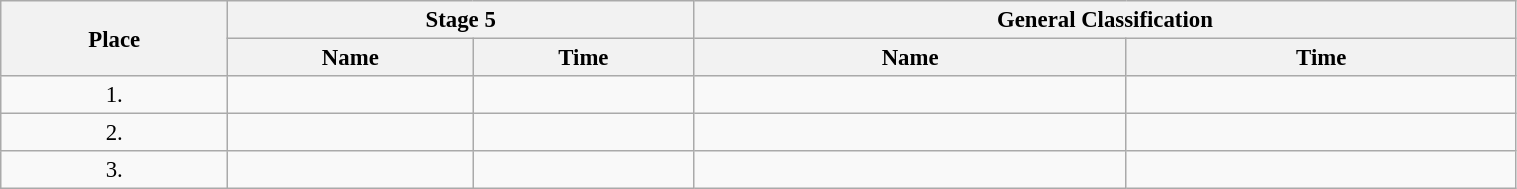<table class=wikitable style="font-size:95%" width="80%">
<tr>
<th rowspan="2">Place</th>
<th colspan="2">Stage 5</th>
<th colspan="2">General Classification</th>
</tr>
<tr>
<th>Name</th>
<th>Time</th>
<th>Name</th>
<th>Time</th>
</tr>
<tr>
<td align="center">1.</td>
<td></td>
<td></td>
<td></td>
<td></td>
</tr>
<tr>
<td align="center">2.</td>
<td></td>
<td></td>
<td></td>
<td></td>
</tr>
<tr>
<td align="center">3.</td>
<td></td>
<td></td>
<td></td>
<td></td>
</tr>
</table>
